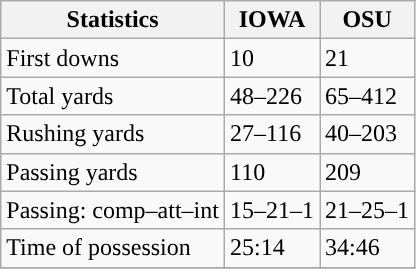<table class="wikitable" style="float: left;">
<tr>
<th>Statistics</th>
<th>IOWA</th>
<th>OSU</th>
</tr>
<tr>
<td>First downs</td>
<td>10</td>
<td>21</td>
</tr>
<tr>
<td>Total yards</td>
<td>48–226</td>
<td>65–412</td>
</tr>
<tr>
<td>Rushing yards</td>
<td>27–116</td>
<td>40–203</td>
</tr>
<tr>
<td>Passing yards</td>
<td>110</td>
<td>209</td>
</tr>
<tr>
<td>Passing: comp–att–int</td>
<td>15–21–1</td>
<td>21–25–1</td>
</tr>
<tr>
<td>Time of possession</td>
<td>25:14</td>
<td>34:46</td>
</tr>
<tr>
</tr>
</table>
